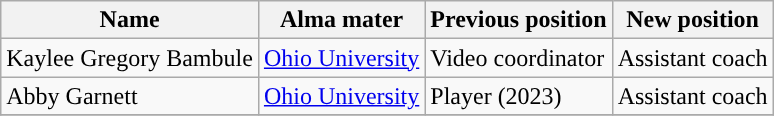<table class="wikitable sortable" border="1">
<tr align=center>
<th>Name</th>
<th>Alma mater</th>
<th>Previous position</th>
<th>New position</th>
</tr>
<tr>
<td>Kaylee Gregory Bambule</td>
<td><a href='#'>Ohio University</a></td>
<td>Video coordinator</td>
<td>Assistant coach</td>
</tr>
<tr>
<td>Abby Garnett</td>
<td><a href='#'>Ohio University</a></td>
<td>Player (2023)</td>
<td>Assistant coach</td>
</tr>
<tr>
</tr>
</table>
